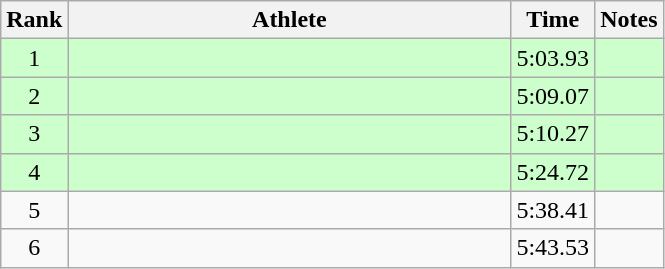<table class="wikitable" style="text-align:center">
<tr>
<th>Rank</th>
<th Style="width:18em">Athlete</th>
<th>Time</th>
<th>Notes</th>
</tr>
<tr style="background:#cfc">
<td>1</td>
<td style="text-align:left"></td>
<td>5:03.93</td>
<td></td>
</tr>
<tr style="background:#cfc">
<td>2</td>
<td style="text-align:left"></td>
<td>5:09.07</td>
<td></td>
</tr>
<tr style="background:#cfc">
<td>3</td>
<td style="text-align:left"></td>
<td>5:10.27</td>
<td></td>
</tr>
<tr style="background:#cfc">
<td>4</td>
<td style="text-align:left"></td>
<td>5:24.72</td>
<td></td>
</tr>
<tr>
<td>5</td>
<td style="text-align:left"></td>
<td>5:38.41</td>
<td></td>
</tr>
<tr>
<td>6</td>
<td style="text-align:left"></td>
<td>5:43.53</td>
<td></td>
</tr>
</table>
